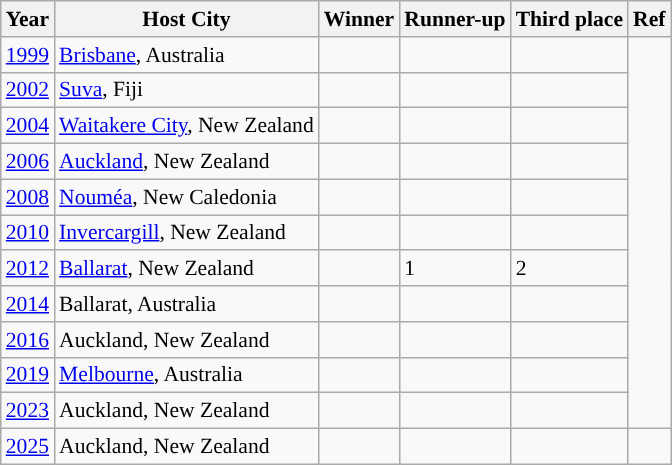<table class=wikitable style="font-size:90%;">
<tr>
<th>Year</th>
<th>Host City</th>
<th>Winner</th>
<th>Runner-up</th>
<th>Third place</th>
<th>Ref</th>
</tr>
<tr>
<td><a href='#'>1999</a></td>
<td><a href='#'>Brisbane</a>, Australia</td>
<td></td>
<td></td>
<td></td>
<td rowspan="11" style="text-align:center"></td>
</tr>
<tr>
<td><a href='#'>2002</a></td>
<td><a href='#'>Suva</a>, Fiji</td>
<td></td>
<td></td>
<td></td>
</tr>
<tr>
<td><a href='#'>2004</a></td>
<td><a href='#'>Waitakere City</a>, New Zealand</td>
<td></td>
<td></td>
<td></td>
</tr>
<tr>
<td><a href='#'>2006</a></td>
<td><a href='#'>Auckland</a>, New Zealand</td>
<td></td>
<td></td>
<td></td>
</tr>
<tr>
<td><a href='#'>2008</a></td>
<td><a href='#'>Nouméa</a>, New Caledonia</td>
<td></td>
<td></td>
<td></td>
</tr>
<tr>
<td><a href='#'>2010</a></td>
<td><a href='#'>Invercargill</a>, New Zealand</td>
<td></td>
<td></td>
<td></td>
</tr>
<tr>
<td><a href='#'>2012</a></td>
<td><a href='#'>Ballarat</a>, New Zealand</td>
<td></td>
<td> 1</td>
<td> 2</td>
</tr>
<tr>
<td><a href='#'>2014</a></td>
<td>Ballarat, Australia</td>
<td></td>
<td></td>
<td></td>
</tr>
<tr>
<td><a href='#'>2016</a></td>
<td>Auckland, New Zealand</td>
<td></td>
<td></td>
<td></td>
</tr>
<tr>
<td><a href='#'>2019</a></td>
<td><a href='#'>Melbourne</a>, Australia</td>
<td></td>
<td></td>
<td></td>
</tr>
<tr>
<td><a href='#'>2023</a></td>
<td>Auckland, New Zealand</td>
<td></td>
<td></td>
<td></td>
</tr>
<tr>
<td><a href='#'>2025</a></td>
<td>Auckland, New Zealand</td>
<td></td>
<td></td>
<td></td>
<td style="text-align:center"></td>
</tr>
</table>
